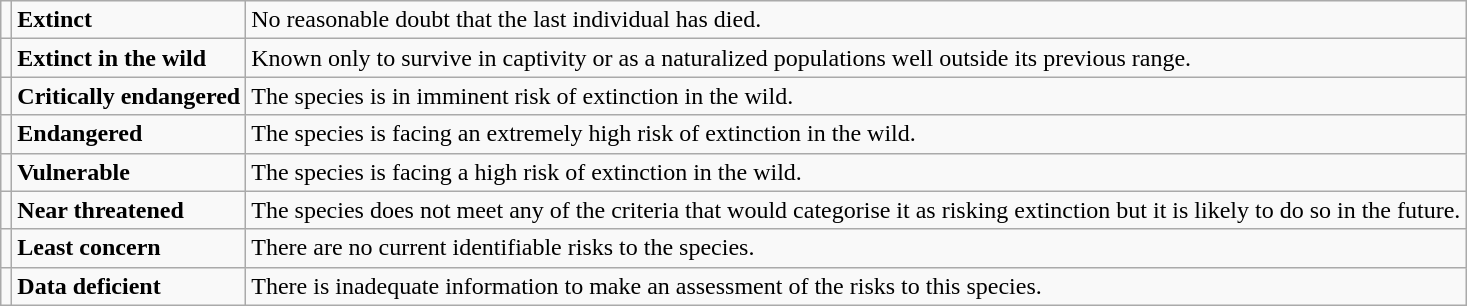<table class="wikitable" style="text-align:left">
<tr>
<td></td>
<td><strong>Extinct</strong></td>
<td>No reasonable doubt that the last individual has died.</td>
</tr>
<tr>
<td></td>
<td><strong>Extinct in the wild</strong></td>
<td>Known only to survive in captivity or as a naturalized populations well outside its previous range.</td>
</tr>
<tr>
<td></td>
<td><strong>Critically endangered</strong></td>
<td>The species is in imminent risk of extinction in the wild.</td>
</tr>
<tr>
<td></td>
<td><strong>Endangered</strong></td>
<td>The species is facing an extremely high risk of extinction in the wild.</td>
</tr>
<tr>
<td></td>
<td><strong>Vulnerable</strong></td>
<td>The species is facing a high risk of extinction in the wild.</td>
</tr>
<tr>
<td></td>
<td><strong>Near threatened</strong></td>
<td>The species does not meet any of the criteria that would categorise it as risking extinction but it is likely to do so in the future.</td>
</tr>
<tr>
<td></td>
<td><strong>Least concern</strong></td>
<td>There are no current identifiable risks to the species.</td>
</tr>
<tr>
<td></td>
<td><strong>Data deficient</strong></td>
<td>There is inadequate information to make an assessment of the risks to this species.</td>
</tr>
</table>
